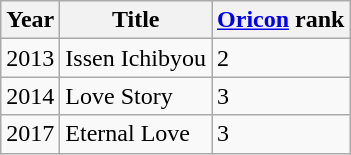<table class="wikitable">
<tr>
<th>Year</th>
<th>Title</th>
<th><a href='#'>Oricon</a> rank</th>
</tr>
<tr>
<td>2013</td>
<td>Issen Ichibyou</td>
<td>2</td>
</tr>
<tr>
<td>2014</td>
<td>Love Story</td>
<td>3</td>
</tr>
<tr>
<td>2017</td>
<td>Eternal Love</td>
<td>3</td>
</tr>
</table>
